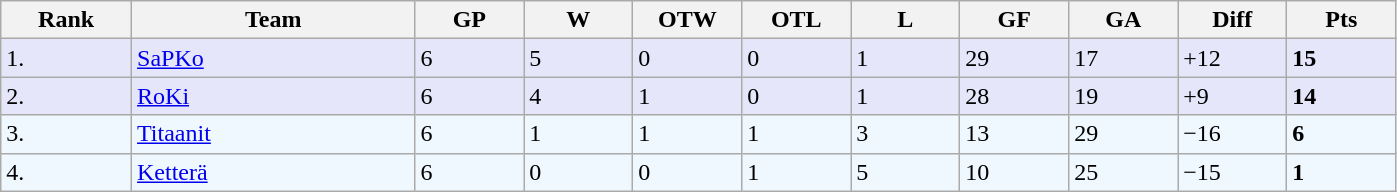<table class="wikitable">
<tr>
<th bgcolor="#DDDDFF" width="6%" align="left">Rank</th>
<th bgcolor="#DDDDFF" width="13%">Team</th>
<th bgcolor="#DDDDFF" width="5%">GP</th>
<th bgcolor="#DDDDFF" width="5%">W</th>
<th bgcolor="#DDDDFF" width="5%">OTW</th>
<th bgcolor="#DDDDFF" width="5%">OTL</th>
<th bgcolor="#DDDDFF" width="5%">L</th>
<th bgcolor="#DDDDFF" width="5%">GF</th>
<th bgcolor="#DDDDFF" width="5%">GA</th>
<th bgcolor="#DDDDFF" width="5%">Diff</th>
<th bgcolor="#DDDDFF" width="5%">Pts</th>
</tr>
<tr bgcolor="#e6e6fa">
<td align="left">1.</td>
<td><a href='#'>SaPKo</a></td>
<td>6</td>
<td>5</td>
<td>0</td>
<td>0</td>
<td>1</td>
<td>29</td>
<td>17</td>
<td>+12</td>
<td><strong>15</strong></td>
</tr>
<tr bgcolor="#e6e6fa">
<td align="left">2.</td>
<td><a href='#'>RoKi</a></td>
<td>6</td>
<td>4</td>
<td>1</td>
<td>0</td>
<td>1</td>
<td>28</td>
<td>19</td>
<td>+9</td>
<td><strong>14</strong></td>
</tr>
<tr bgcolor="#f0f8ff">
<td align="left">3.</td>
<td><a href='#'>Titaanit</a></td>
<td>6</td>
<td>1</td>
<td>1</td>
<td>1</td>
<td>3</td>
<td>13</td>
<td>29</td>
<td>−16</td>
<td><strong>6</strong></td>
</tr>
<tr bgcolor="#f0f8ff">
<td align="left">4.</td>
<td><a href='#'>Ketterä</a></td>
<td>6</td>
<td>0</td>
<td>0</td>
<td>1</td>
<td>5</td>
<td>10</td>
<td>25</td>
<td>−15</td>
<td><strong>1</strong></td>
</tr>
</table>
